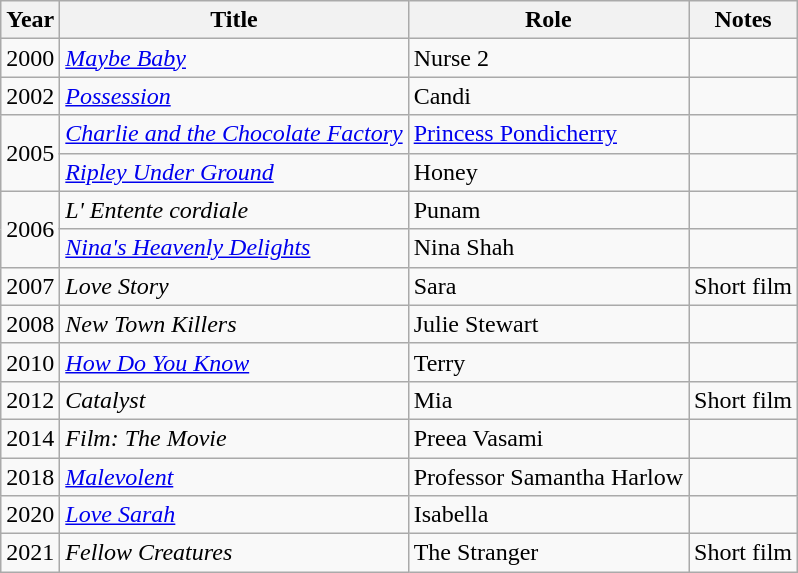<table class="wikitable">
<tr>
<th>Year</th>
<th>Title</th>
<th>Role</th>
<th>Notes</th>
</tr>
<tr>
<td>2000</td>
<td><em><a href='#'>Maybe Baby</a></em></td>
<td>Nurse 2</td>
<td></td>
</tr>
<tr>
<td>2002</td>
<td><em><a href='#'>Possession</a></em></td>
<td>Candi</td>
<td></td>
</tr>
<tr>
<td rowspan="2">2005</td>
<td><em><a href='#'>Charlie and the Chocolate Factory</a></em></td>
<td><a href='#'>Princess Pondicherry</a></td>
<td></td>
</tr>
<tr>
<td><em><a href='#'>Ripley Under Ground</a></em></td>
<td>Honey</td>
<td></td>
</tr>
<tr>
<td rowspan="2">2006</td>
<td><em>L' Entente cordiale</em></td>
<td>Punam</td>
<td></td>
</tr>
<tr>
<td><em><a href='#'>Nina's Heavenly Delights</a></em></td>
<td>Nina Shah</td>
<td></td>
</tr>
<tr>
<td>2007</td>
<td><em>Love Story</em></td>
<td>Sara</td>
<td>Short film</td>
</tr>
<tr>
<td>2008</td>
<td><em>New Town Killers</em></td>
<td>Julie Stewart</td>
<td></td>
</tr>
<tr>
<td>2010</td>
<td><em><a href='#'>How Do You Know</a></em></td>
<td>Terry</td>
<td></td>
</tr>
<tr>
<td>2012</td>
<td><em>Catalyst</em></td>
<td>Mia</td>
<td>Short film</td>
</tr>
<tr>
<td>2014</td>
<td><em>Film: The Movie</em></td>
<td>Preea Vasami</td>
<td></td>
</tr>
<tr>
<td>2018</td>
<td><em><a href='#'>Malevolent</a></em></td>
<td>Professor Samantha Harlow</td>
<td></td>
</tr>
<tr>
<td>2020</td>
<td><em><a href='#'>Love Sarah</a></em></td>
<td>Isabella</td>
<td></td>
</tr>
<tr>
<td>2021</td>
<td><em>Fellow Creatures</em></td>
<td>The Stranger</td>
<td>Short film</td>
</tr>
</table>
